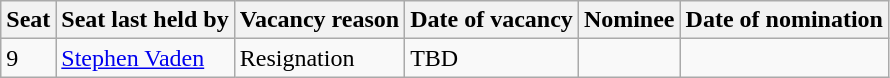<table class=wikitable>
<tr>
<th>Seat</th>
<th>Seat last held by</th>
<th>Vacancy reason</th>
<th>Date of vacancy</th>
<th>Nominee</th>
<th>Date of nomination</th>
</tr>
<tr>
<td>9</td>
<td><a href='#'>Stephen Vaden</a></td>
<td>Resignation</td>
<td>TBD</td>
<td></td>
<td></td>
</tr>
</table>
